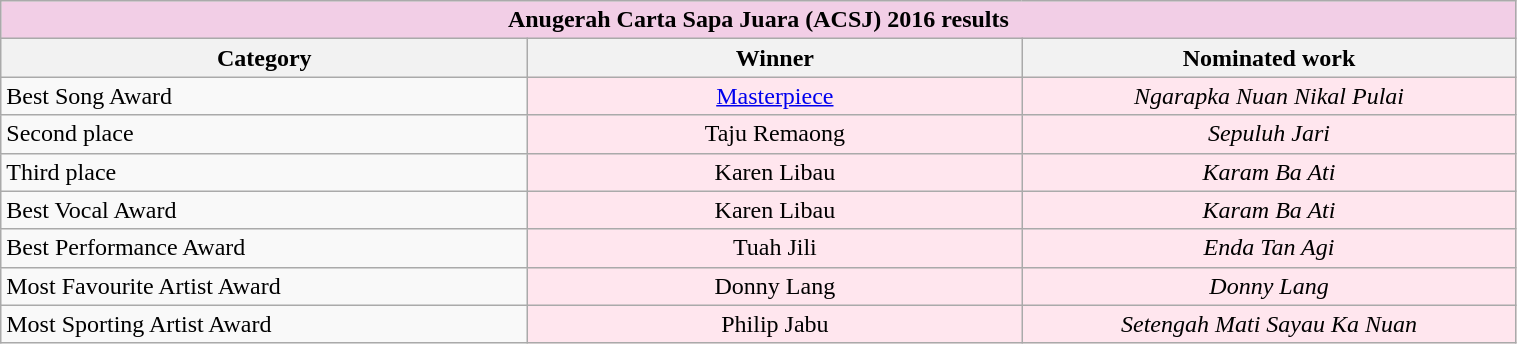<table class="wikitable" style="width:80%; text-align:center;">
<tr style="background:#f2cee6;">
<td Colspan="5"><strong>Anugerah Carta Sapa Juara (ACSJ) 2016 results</strong></td>
</tr>
<tr>
<th style="width:16%;">Category</th>
<th style="width:15%;">Winner</th>
<th style="width:15%;">Nominated work</th>
</tr>
<tr>
<td style="text-align:left;">Best Song Award</td>
<td Style="background:#FFE6EE;"><a href='#'>Masterpiece</a></td>
<td Style="background:#FFE6EE;"><em>Ngarapka Nuan Nikal Pulai</em></td>
</tr>
<tr>
<td style="text-align:left;">Second place</td>
<td Style="background:#FFE6EE;">Taju Remaong</td>
<td Style="background:#FFE6EE;"><em>Sepuluh Jari</em></td>
</tr>
<tr>
<td style="text-align:left;">Third place</td>
<td Style="background:#FFE6EE;">Karen Libau</td>
<td Style="background:#FFE6EE;"><em>Karam Ba Ati</em></td>
</tr>
<tr>
<td style="text-align:left;">Best Vocal Award</td>
<td Style="background:#FFE6EE;">Karen Libau</td>
<td Style="background:#FFE6EE;"><em>Karam Ba Ati</em></td>
</tr>
<tr>
<td style="text-align:left;">Best Performance Award</td>
<td Style="background:#FFE6EE;">Tuah Jili</td>
<td Style="background:#FFE6EE;"><em>Enda Tan Agi</em></td>
</tr>
<tr>
<td style="text-align:left;">Most Favourite Artist Award</td>
<td Style="background:#FFE6EE;">Donny Lang</td>
<td Style="background:#FFE6EE;"><em>Donny Lang</em></td>
</tr>
<tr>
<td style="text-align:left;">Most Sporting Artist Award</td>
<td Style="background:#FFE6EE;">Philip Jabu</td>
<td Style="background:#FFE6EE;"><em>Setengah Mati Sayau Ka Nuan</em></td>
</tr>
</table>
